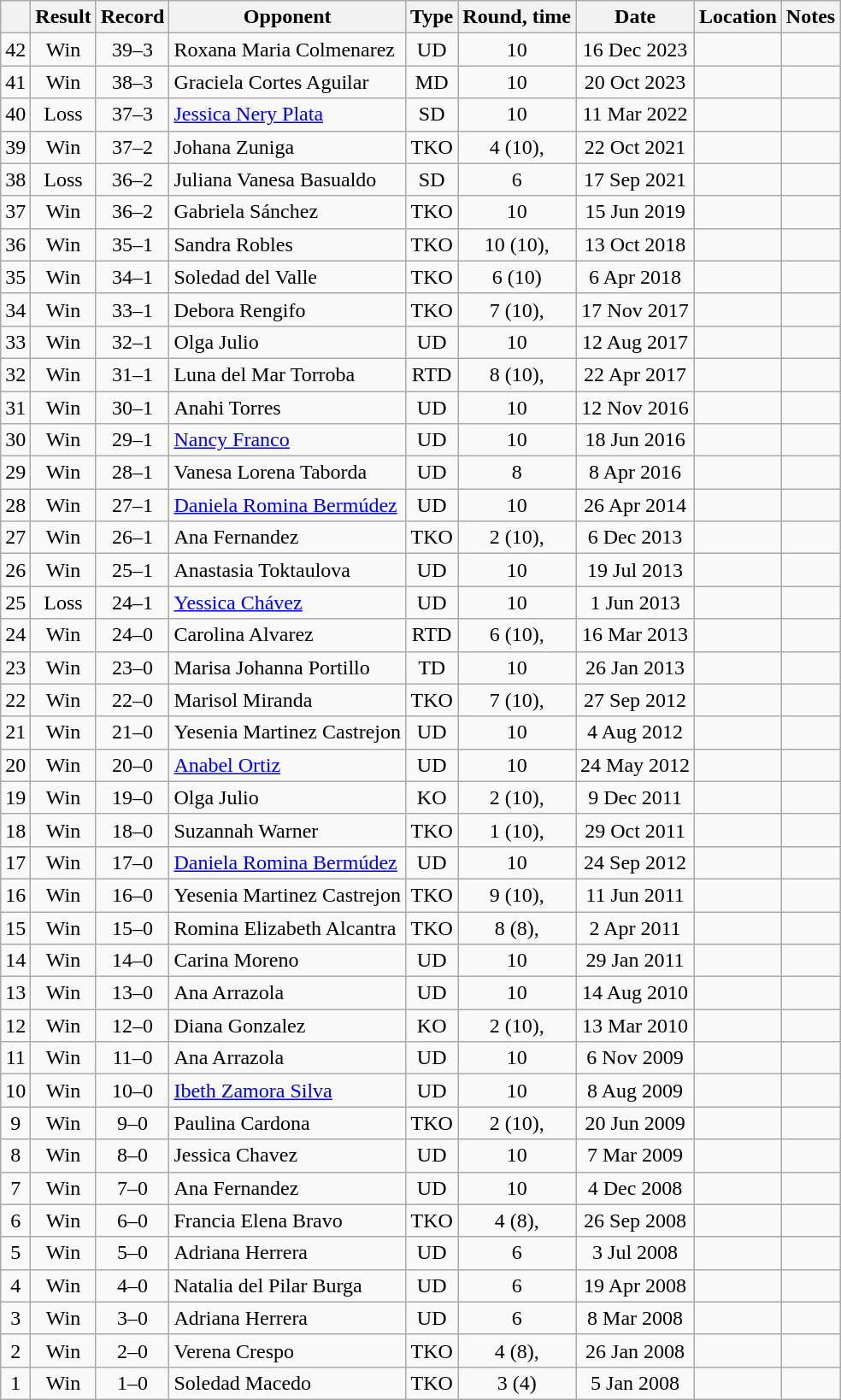<table class=wikitable style=text-align:center>
<tr>
<th></th>
<th>Result</th>
<th>Record</th>
<th>Opponent</th>
<th>Type</th>
<th>Round, time</th>
<th>Date</th>
<th>Location</th>
<th>Notes</th>
</tr>
<tr>
<td>42</td>
<td>Win</td>
<td>39–3</td>
<td align=left>Roxana Maria Colmenarez</td>
<td>UD</td>
<td>10</td>
<td>16 Dec 2023</td>
<td align=left></td>
<td align=left></td>
</tr>
<tr>
<td>41</td>
<td>Win</td>
<td>38–3</td>
<td align=left>Graciela Cortes Aguilar</td>
<td>MD</td>
<td>10</td>
<td>20 Oct 2023</td>
<td align=left></td>
<td align=left></td>
</tr>
<tr>
<td>40</td>
<td>Loss</td>
<td>37–3</td>
<td align=left><a href='#'>Jessica Nery Plata</a></td>
<td>SD</td>
<td>10</td>
<td>11 Mar 2022</td>
<td align=left></td>
<td align=left></td>
</tr>
<tr>
<td>39</td>
<td>Win</td>
<td>37–2</td>
<td align=left>Johana Zuniga</td>
<td>TKO</td>
<td>4 (10), </td>
<td>22 Oct 2021</td>
<td align=left></td>
<td align=left></td>
</tr>
<tr>
<td>38</td>
<td>Loss</td>
<td>36–2</td>
<td align=left>Juliana Vanesa Basualdo</td>
<td>SD</td>
<td>6</td>
<td>17 Sep 2021</td>
<td align=left></td>
<td align=left></td>
</tr>
<tr>
<td>37</td>
<td>Win</td>
<td>36–2</td>
<td align=left>Gabriela Sánchez</td>
<td>TKO</td>
<td>10</td>
<td>15 Jun 2019</td>
<td align=left></td>
<td align=left></td>
</tr>
<tr>
<td>36</td>
<td>Win</td>
<td>35–1</td>
<td align=left>Sandra Robles</td>
<td>TKO</td>
<td>10 (10), </td>
<td>13 Oct 2018</td>
<td align=left></td>
<td align=left></td>
</tr>
<tr>
<td>35</td>
<td>Win</td>
<td>34–1</td>
<td align=left>Soledad del Valle</td>
<td>TKO</td>
<td>6 (10)</td>
<td>6 Apr 2018</td>
<td align=left></td>
<td align=left></td>
</tr>
<tr>
<td>34</td>
<td>Win</td>
<td>33–1</td>
<td align=left>Debora Rengifo</td>
<td>TKO</td>
<td>7 (10), </td>
<td>17 Nov 2017</td>
<td align=left></td>
<td align=left></td>
</tr>
<tr>
<td>33</td>
<td>Win</td>
<td>32–1</td>
<td align=left>Olga Julio</td>
<td>UD</td>
<td>10</td>
<td>12 Aug 2017</td>
<td align=left></td>
<td align=left></td>
</tr>
<tr>
<td>32</td>
<td>Win</td>
<td>31–1</td>
<td align=left>Luna del Mar Torroba</td>
<td>RTD</td>
<td>8 (10), </td>
<td>22 Apr 2017</td>
<td align=left></td>
<td align=left></td>
</tr>
<tr>
<td>31</td>
<td>Win</td>
<td>30–1</td>
<td align=left>Anahi Torres</td>
<td>UD</td>
<td>10</td>
<td>12 Nov 2016</td>
<td align=left></td>
<td align=left></td>
</tr>
<tr>
<td>30</td>
<td>Win</td>
<td>29–1</td>
<td align=left><a href='#'>Nancy Franco</a></td>
<td>UD</td>
<td>10</td>
<td>18 Jun 2016</td>
<td align=left></td>
<td align=left></td>
</tr>
<tr>
<td>29</td>
<td>Win</td>
<td>28–1</td>
<td align=left>Vanesa Lorena Taborda</td>
<td>UD</td>
<td>8</td>
<td>8 Apr 2016</td>
<td align=left></td>
<td align=left></td>
</tr>
<tr>
<td>28</td>
<td>Win</td>
<td>27–1</td>
<td align=left><a href='#'>Daniela Romina Bermúdez</a></td>
<td>UD</td>
<td>10</td>
<td>26 Apr 2014</td>
<td align=left></td>
<td align=left></td>
</tr>
<tr>
<td>27</td>
<td>Win</td>
<td>26–1</td>
<td align=left>Ana Fernandez</td>
<td>TKO</td>
<td>2 (10), </td>
<td>6 Dec 2013</td>
<td align=left></td>
<td align=left></td>
</tr>
<tr>
<td>26</td>
<td>Win</td>
<td>25–1</td>
<td align=left>Anastasia Toktaulova</td>
<td>UD</td>
<td>10</td>
<td>19 Jul 2013</td>
<td align=left></td>
<td align=left></td>
</tr>
<tr>
<td>25</td>
<td>Loss</td>
<td>24–1</td>
<td align=left><a href='#'>Yessica Chávez</a></td>
<td>UD</td>
<td>10</td>
<td>1 Jun 2013</td>
<td align=left></td>
<td align=left></td>
</tr>
<tr>
<td>24</td>
<td>Win</td>
<td>24–0</td>
<td align=left>Carolina Alvarez</td>
<td>RTD</td>
<td>6 (10), </td>
<td>16 Mar 2013</td>
<td align=left></td>
<td align=left></td>
</tr>
<tr>
<td>23</td>
<td>Win</td>
<td>23–0</td>
<td align=left>Marisa Johanna Portillo</td>
<td>TD</td>
<td>10</td>
<td>26 Jan 2013</td>
<td align=left></td>
<td align=left></td>
</tr>
<tr>
<td>22</td>
<td>Win</td>
<td>22–0</td>
<td align=left>Marisol Miranda</td>
<td>TKO</td>
<td>7 (10), </td>
<td>27 Sep 2012</td>
<td align=left></td>
<td align=left></td>
</tr>
<tr>
<td>21</td>
<td>Win</td>
<td>21–0</td>
<td align=left>Yesenia Martinez Castrejon</td>
<td>UD</td>
<td>10</td>
<td>4 Aug 2012</td>
<td align=left></td>
<td align=left></td>
</tr>
<tr>
<td>20</td>
<td>Win</td>
<td>20–0</td>
<td align=left><a href='#'>Anabel Ortiz</a></td>
<td>UD</td>
<td>10</td>
<td>24 May 2012</td>
<td align=left></td>
<td align=left></td>
</tr>
<tr>
<td>19</td>
<td>Win</td>
<td>19–0</td>
<td align=left>Olga Julio</td>
<td>KO</td>
<td>2 (10), </td>
<td>9 Dec 2011</td>
<td align=left></td>
<td align=left></td>
</tr>
<tr>
<td>18</td>
<td>Win</td>
<td>18–0</td>
<td align=left>Suzannah Warner</td>
<td>TKO</td>
<td>1 (10), </td>
<td>29 Oct 2011</td>
<td align=left></td>
<td align=left></td>
</tr>
<tr>
<td>17</td>
<td>Win</td>
<td>17–0</td>
<td align=left><a href='#'>Daniela Romina Bermúdez</a></td>
<td>UD</td>
<td>10</td>
<td>24 Sep 2012</td>
<td align=left></td>
<td align=left></td>
</tr>
<tr>
<td>16</td>
<td>Win</td>
<td>16–0</td>
<td align=left>Yesenia Martinez Castrejon</td>
<td>TKO</td>
<td>9 (10), </td>
<td>11 Jun 2011</td>
<td align=left></td>
<td align=left></td>
</tr>
<tr>
<td>15</td>
<td>Win</td>
<td>15–0</td>
<td align=left>Romina Elizabeth Alcantra</td>
<td>TKO</td>
<td>8 (8), </td>
<td>2 Apr 2011</td>
<td align=left></td>
<td align=left></td>
</tr>
<tr>
<td>14</td>
<td>Win</td>
<td>14–0</td>
<td align=left>Carina Moreno</td>
<td>UD</td>
<td>10</td>
<td>29 Jan 2011</td>
<td align=left></td>
<td align=left></td>
</tr>
<tr>
<td>13</td>
<td>Win</td>
<td>13–0</td>
<td align=left>Ana Arrazola</td>
<td>UD</td>
<td>10</td>
<td>14 Aug 2010</td>
<td align=left></td>
<td align=left></td>
</tr>
<tr>
<td>12</td>
<td>Win</td>
<td>12–0</td>
<td align=left>Diana Gonzalez</td>
<td>KO</td>
<td>2 (10), </td>
<td>13 Mar 2010</td>
<td align=left></td>
<td align=left></td>
</tr>
<tr>
<td>11</td>
<td>Win</td>
<td>11–0</td>
<td align=left>Ana Arrazola</td>
<td>UD</td>
<td>10</td>
<td>6 Nov 2009</td>
<td align=left></td>
<td align=left></td>
</tr>
<tr>
<td>10</td>
<td>Win</td>
<td>10–0</td>
<td align=left><a href='#'>Ibeth Zamora Silva</a></td>
<td>UD</td>
<td>10</td>
<td>8 Aug 2009</td>
<td align=left></td>
<td align=left></td>
</tr>
<tr>
<td>9</td>
<td>Win</td>
<td>9–0</td>
<td align=left>Paulina Cardona</td>
<td>TKO</td>
<td>2 (10), </td>
<td>20 Jun 2009</td>
<td align=left></td>
<td align=left></td>
</tr>
<tr>
<td>8</td>
<td>Win</td>
<td>8–0</td>
<td align=left>Jessica Chavez</td>
<td>UD</td>
<td>10</td>
<td>7 Mar 2009</td>
<td align=left></td>
<td align=left></td>
</tr>
<tr>
<td>7</td>
<td>Win</td>
<td>7–0</td>
<td align=left>Ana Fernandez</td>
<td>UD</td>
<td>10</td>
<td>4 Dec 2008</td>
<td align=left></td>
<td align=left></td>
</tr>
<tr>
<td>6</td>
<td>Win</td>
<td>6–0</td>
<td align=left>Francia Elena Bravo</td>
<td>TKO</td>
<td>4 (8), </td>
<td>26 Sep 2008</td>
<td align=left></td>
<td align=left></td>
</tr>
<tr>
<td>5</td>
<td>Win</td>
<td>5–0</td>
<td align=left>Adriana Herrera</td>
<td>UD</td>
<td>6</td>
<td>3 Jul 2008</td>
<td align=left></td>
<td align=left></td>
</tr>
<tr>
<td>4</td>
<td>Win</td>
<td>4–0</td>
<td align=left>Natalia del Pilar Burga</td>
<td>UD</td>
<td>6</td>
<td>19 Apr 2008</td>
<td align=left></td>
<td align=left></td>
</tr>
<tr>
<td>3</td>
<td>Win</td>
<td>3–0</td>
<td align=left>Adriana Herrera</td>
<td>UD</td>
<td>6</td>
<td>8 Mar 2008</td>
<td align=left></td>
<td align=left></td>
</tr>
<tr>
<td>2</td>
<td>Win</td>
<td>2–0</td>
<td align=left>Verena Crespo</td>
<td>TKO</td>
<td>4 (8), </td>
<td>26 Jan 2008</td>
<td align=left></td>
<td align=left></td>
</tr>
<tr>
<td>1</td>
<td>Win</td>
<td>1–0</td>
<td align=left>Soledad Macedo</td>
<td>TKO</td>
<td>3 (4)</td>
<td>5 Jan 2008</td>
<td align=left></td>
<td align=left></td>
</tr>
</table>
